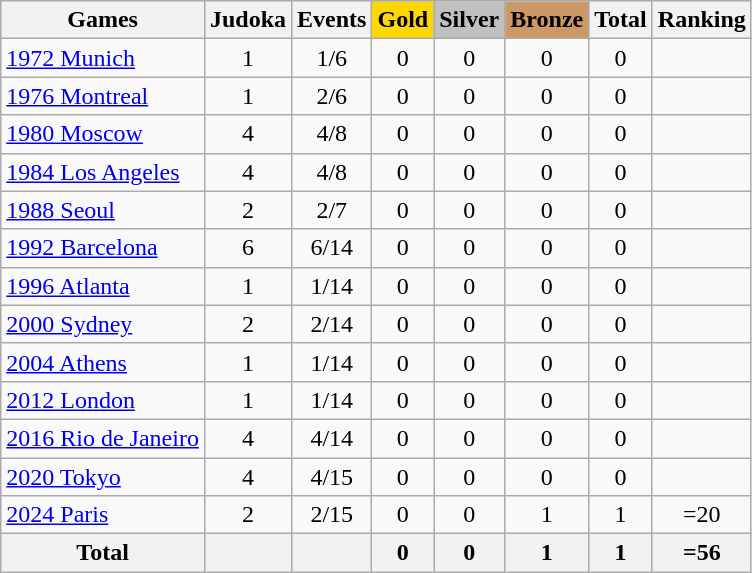<table class="wikitable sortable" style="text-align:center">
<tr>
<th>Games</th>
<th>Judoka</th>
<th>Events</th>
<th style="background-color:gold;">Gold</th>
<th style="background-color:silver;">Silver</th>
<th style="background-color:#c96;">Bronze</th>
<th>Total</th>
<th>Ranking</th>
</tr>
<tr>
<td align=left><a href='#'>1972 Munich</a></td>
<td>1</td>
<td>1/6</td>
<td>0</td>
<td>0</td>
<td>0</td>
<td>0</td>
<td></td>
</tr>
<tr>
<td align=left><a href='#'>1976 Montreal</a></td>
<td>1</td>
<td>2/6</td>
<td>0</td>
<td>0</td>
<td>0</td>
<td>0</td>
<td></td>
</tr>
<tr>
<td align=left><a href='#'>1980 Moscow</a></td>
<td>4</td>
<td>4/8</td>
<td>0</td>
<td>0</td>
<td>0</td>
<td>0</td>
<td></td>
</tr>
<tr>
<td align=left><a href='#'>1984 Los Angeles</a></td>
<td>4</td>
<td>4/8</td>
<td>0</td>
<td>0</td>
<td>0</td>
<td>0</td>
<td></td>
</tr>
<tr>
<td align=left><a href='#'>1988 Seoul</a></td>
<td>2</td>
<td>2/7</td>
<td>0</td>
<td>0</td>
<td>0</td>
<td>0</td>
<td></td>
</tr>
<tr>
<td align=left><a href='#'>1992 Barcelona</a></td>
<td>6</td>
<td>6/14</td>
<td>0</td>
<td>0</td>
<td>0</td>
<td>0</td>
<td></td>
</tr>
<tr>
<td align=left><a href='#'>1996 Atlanta</a></td>
<td>1</td>
<td>1/14</td>
<td>0</td>
<td>0</td>
<td>0</td>
<td>0</td>
<td></td>
</tr>
<tr>
<td align=left><a href='#'>2000 Sydney</a></td>
<td>2</td>
<td>2/14</td>
<td>0</td>
<td>0</td>
<td>0</td>
<td>0</td>
<td></td>
</tr>
<tr>
<td align=left><a href='#'>2004 Athens</a></td>
<td>1</td>
<td>1/14</td>
<td>0</td>
<td>0</td>
<td>0</td>
<td>0</td>
<td></td>
</tr>
<tr>
<td align=left><a href='#'>2012 London</a></td>
<td>1</td>
<td>1/14</td>
<td>0</td>
<td>0</td>
<td>0</td>
<td>0</td>
<td></td>
</tr>
<tr>
<td align=left><a href='#'>2016 Rio de Janeiro</a></td>
<td>4</td>
<td>4/14</td>
<td>0</td>
<td>0</td>
<td>0</td>
<td>0</td>
<td></td>
</tr>
<tr>
<td align=left><a href='#'>2020 Tokyo</a></td>
<td>4</td>
<td>4/15</td>
<td>0</td>
<td>0</td>
<td>0</td>
<td>0</td>
<td></td>
</tr>
<tr>
<td align=left><a href='#'>2024 Paris</a></td>
<td>2</td>
<td>2/15</td>
<td>0</td>
<td>0</td>
<td>1</td>
<td>1</td>
<td>=20</td>
</tr>
<tr>
<th>Total</th>
<th></th>
<th></th>
<th>0</th>
<th>0</th>
<th>1</th>
<th>1</th>
<th>=56</th>
</tr>
</table>
